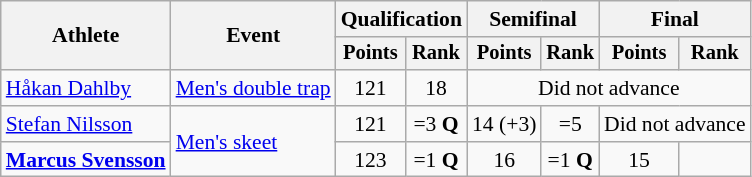<table class="wikitable" style="font-size:90%">
<tr>
<th rowspan="2">Athlete</th>
<th rowspan="2">Event</th>
<th colspan=2>Qualification</th>
<th colspan=2>Semifinal</th>
<th colspan=2>Final</th>
</tr>
<tr style="font-size:95%">
<th>Points</th>
<th>Rank</th>
<th>Points</th>
<th>Rank</th>
<th>Points</th>
<th>Rank</th>
</tr>
<tr align=center>
<td align=left><a href='#'>Håkan Dahlby</a></td>
<td align=left><a href='#'>Men's double trap</a></td>
<td>121</td>
<td>18</td>
<td colspan=4>Did not advance</td>
</tr>
<tr align=center>
<td align=left><a href='#'>Stefan Nilsson</a></td>
<td align=left rowspan=2><a href='#'>Men's skeet</a></td>
<td>121</td>
<td>=3 <strong>Q</strong></td>
<td>14 (+3)</td>
<td>=5</td>
<td colspan=2>Did not advance</td>
</tr>
<tr align=center>
<td align=left><strong><a href='#'>Marcus Svensson</a></strong></td>
<td>123 </td>
<td>=1 <strong>Q</strong></td>
<td>16</td>
<td>=1 <strong>Q</strong></td>
<td>15</td>
<td></td>
</tr>
</table>
